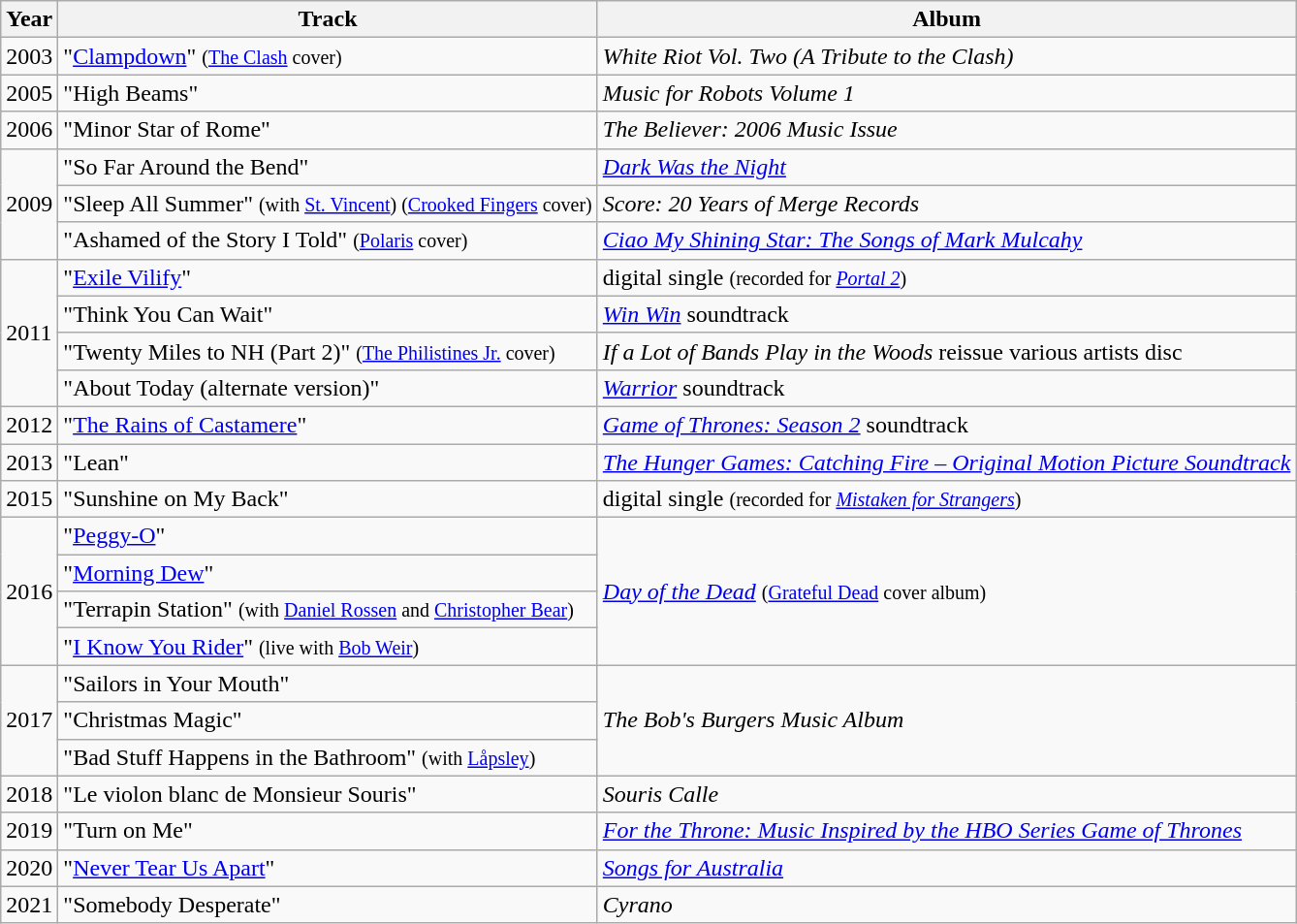<table class="wikitable">
<tr>
<th>Year</th>
<th>Track</th>
<th>Album</th>
</tr>
<tr>
<td>2003</td>
<td>"<a href='#'>Clampdown</a>" <small>(<a href='#'>The Clash</a> cover)</small></td>
<td><em>White Riot Vol. Two (A Tribute to the Clash)</em></td>
</tr>
<tr>
<td>2005</td>
<td>"High Beams"</td>
<td><em>Music for Robots Volume 1</em></td>
</tr>
<tr>
<td>2006</td>
<td>"Minor Star of Rome"</td>
<td><em>The Believer: 2006 Music Issue</em></td>
</tr>
<tr>
<td rowspan="3">2009</td>
<td>"So Far Around the Bend"</td>
<td><a href='#'><em>Dark Was the Night</em></a></td>
</tr>
<tr>
<td>"Sleep All Summer" <small>(with <a href='#'>St. Vincent</a>) (<a href='#'>Crooked Fingers</a> cover)</small></td>
<td><em>Score: 20 Years of Merge Records</em></td>
</tr>
<tr>
<td>"Ashamed of the Story I Told" <small>(<a href='#'>Polaris</a> cover)</small></td>
<td><em><a href='#'>Ciao My Shining Star: The Songs of Mark Mulcahy</a></em></td>
</tr>
<tr>
<td rowspan="4">2011</td>
<td>"<a href='#'>Exile Vilify</a>"</td>
<td>digital single <small>(recorded for <em><a href='#'>Portal 2</a></em>)</small></td>
</tr>
<tr>
<td>"Think You Can Wait"</td>
<td><em><a href='#'>Win Win</a></em> soundtrack</td>
</tr>
<tr>
<td>"Twenty Miles to NH (Part 2)" <small>(<a href='#'>The Philistines Jr.</a> cover)</small></td>
<td><em>If a Lot of Bands Play in the Woods</em> reissue various artists disc</td>
</tr>
<tr>
<td>"About Today (alternate version)"</td>
<td><em><a href='#'>Warrior</a></em> soundtrack</td>
</tr>
<tr>
<td>2012</td>
<td>"<a href='#'>The Rains of Castamere</a>"</td>
<td><a href='#'><em>Game of Thrones: Season 2</em></a> soundtrack</td>
</tr>
<tr>
<td>2013</td>
<td>"Lean"</td>
<td><em><a href='#'>The Hunger Games: Catching Fire – Original Motion Picture Soundtrack</a></em></td>
</tr>
<tr>
<td>2015</td>
<td>"Sunshine on My Back"</td>
<td>digital single <small>(recorded for <a href='#'><em>Mistaken for Strangers</em></a>)</small></td>
</tr>
<tr>
<td rowspan="4">2016</td>
<td>"<a href='#'>Peggy-O</a>"</td>
<td rowspan="4"><a href='#'><em>Day of the Dead</em></a> <small>(<a href='#'>Grateful Dead</a> cover album)</small></td>
</tr>
<tr>
<td>"<a href='#'>Morning Dew</a>"</td>
</tr>
<tr>
<td>"Terrapin Station" <small>(with <a href='#'>Daniel Rossen</a> and <a href='#'>Christopher Bear</a>)</small></td>
</tr>
<tr>
<td>"<a href='#'>I Know You Rider</a>" <small>(live with <a href='#'>Bob Weir</a>)</small></td>
</tr>
<tr>
<td rowspan="3">2017</td>
<td>"Sailors in Your Mouth"</td>
<td rowspan="3"><em>The Bob's Burgers Music Album</em></td>
</tr>
<tr>
<td>"Christmas Magic"</td>
</tr>
<tr>
<td>"Bad Stuff Happens in the Bathroom" <small>(with <a href='#'>Låpsley</a>)</small></td>
</tr>
<tr>
<td>2018</td>
<td>"Le violon blanc de Monsieur Souris"</td>
<td><em>Souris Calle</em></td>
</tr>
<tr>
<td>2019</td>
<td>"Turn on Me"</td>
<td><em><a href='#'>For the Throne: Music Inspired by the HBO Series Game of Thrones</a></em></td>
</tr>
<tr>
<td>2020</td>
<td>"<a href='#'>Never Tear Us Apart</a>"</td>
<td><em><a href='#'>Songs for Australia</a></em></td>
</tr>
<tr>
<td>2021</td>
<td>"Somebody Desperate"</td>
<td><em>Cyrano</em></td>
</tr>
</table>
